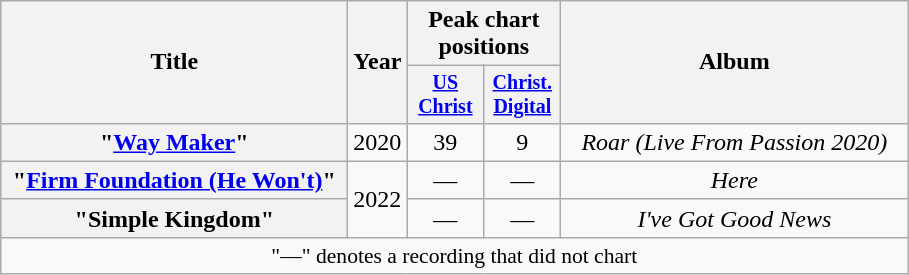<table class="wikitable plainrowheaders" style="text-align:center;">
<tr>
<th scope="col" rowspan="2" style="width:14em;">Title</th>
<th scope="col" rowspan="2">Year</th>
<th scope="col" colspan="2">Peak chart positions</th>
<th scope="col" rowspan="2" style="width:14em;">Album</th>
</tr>
<tr style="font-size:smaller;">
<th width="45"><a href='#'>US<br>Christ</a></th>
<th width="45"><a href='#'>Christ.<br>Digital</a></th>
</tr>
<tr>
<th scope="row">"<a href='#'>Way Maker</a>"<br></th>
<td>2020</td>
<td>39<br></td>
<td>9<br></td>
<td><em>Roar (Live From Passion 2020)</em></td>
</tr>
<tr>
<th scope="row">"<a href='#'>Firm Foundation (He Won't)</a>"<br></th>
<td rowspan="2">2022</td>
<td>—</td>
<td>—</td>
<td><em>Here</em></td>
</tr>
<tr>
<th scope="row">"Simple Kingdom"<br></th>
<td>—</td>
<td>—</td>
<td><em>I've Got Good News</em></td>
</tr>
<tr>
<td colspan="5" style="font-size:90%">"—" denotes a recording that did not chart</td>
</tr>
</table>
